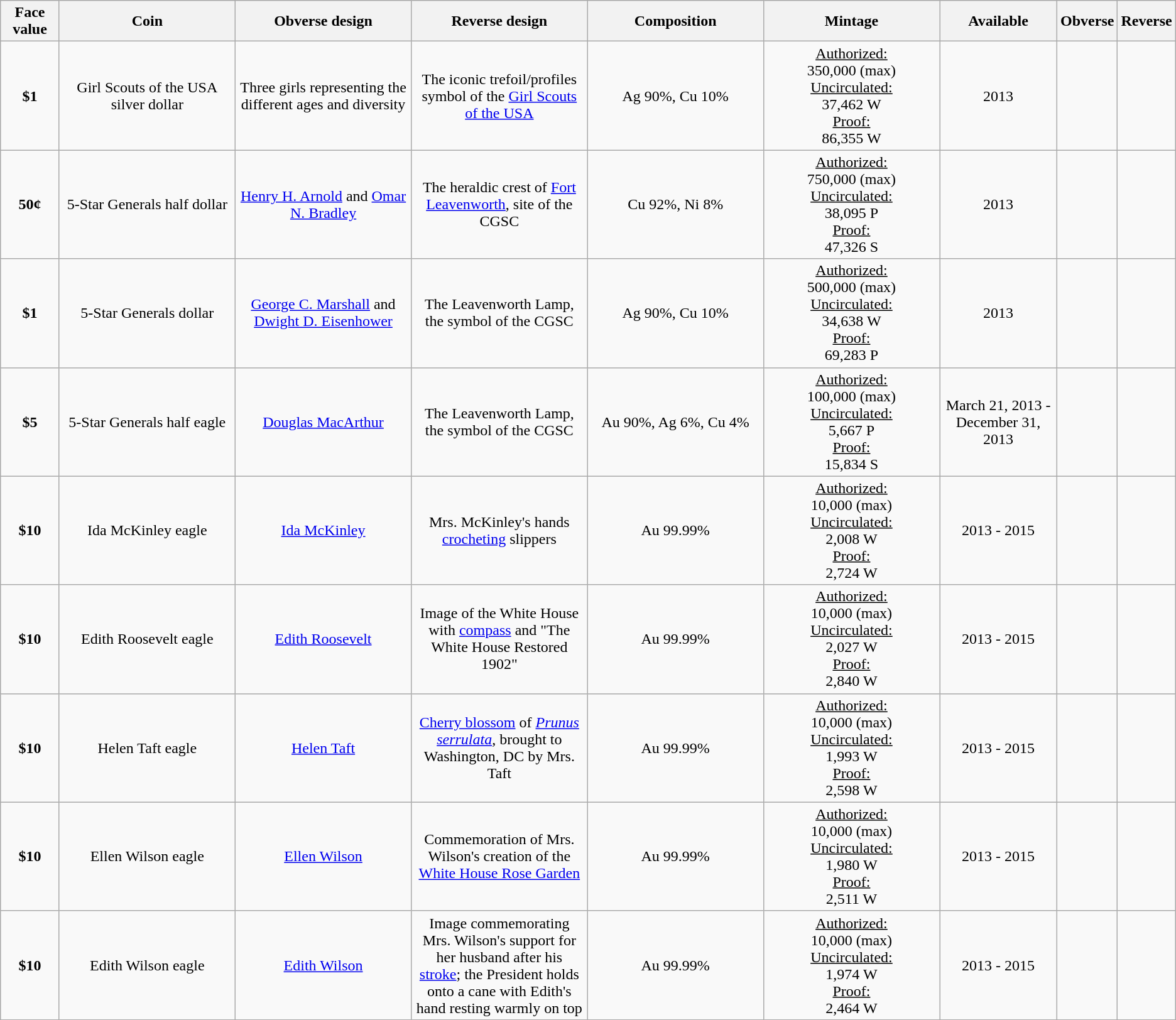<table class="wikitable">
<tr>
<th width="5%">Face value</th>
<th width="15%">Coin</th>
<th width="15%">Obverse design</th>
<th width="15%">Reverse design</th>
<th width="15%">Composition</th>
<th width="15%">Mintage</th>
<th width="10%">Available</th>
<th>Obverse</th>
<th>Reverse</th>
</tr>
<tr>
<td align="center"><strong>$1</strong></td>
<td align="center">Girl Scouts of the USA silver dollar</td>
<td align="center">Three girls representing the different ages and diversity</td>
<td align="center">The iconic trefoil/profiles symbol of the <a href='#'>Girl Scouts of the USA</a></td>
<td align="center">Ag 90%, Cu 10%</td>
<td align="center"><u>Authorized:</u><br>350,000 (max)<br><u>Uncirculated:</u><br>37,462 W<br><u>Proof:</u><br>86,355 W</td>
<td align="center">2013</td>
<td></td>
<td></td>
</tr>
<tr>
<td align="center"><strong>50¢</strong></td>
<td align="center">5-Star Generals half dollar</td>
<td align="center"><a href='#'>Henry H. Arnold</a> and <a href='#'>Omar N. Bradley</a></td>
<td align="center">The heraldic crest of <a href='#'>Fort Leavenworth</a>, site of the CGSC</td>
<td align="center">Cu 92%, Ni 8%</td>
<td align="center"><u>Authorized:</u><br>750,000 (max)<br><u>Uncirculated:</u><br>38,095 P<br><u>Proof:</u><br>47,326 S</td>
<td align="center">2013</td>
<td></td>
<td></td>
</tr>
<tr>
<td align="center"><strong>$1</strong></td>
<td align="center">5-Star Generals dollar</td>
<td align="center"><a href='#'>George C. Marshall</a> and <a href='#'>Dwight D. Eisenhower</a></td>
<td align="center">The Leavenworth Lamp, the symbol of the CGSC</td>
<td align="center">Ag 90%, Cu 10%</td>
<td align="center"><u>Authorized:</u><br>500,000 (max)<br><u>Uncirculated:</u><br>34,638 W<br><u>Proof:</u><br>69,283 P</td>
<td align="center">2013</td>
<td></td>
<td></td>
</tr>
<tr>
<td align="center"><strong>$5</strong></td>
<td align="center">5-Star Generals half eagle</td>
<td align="center"><a href='#'>Douglas MacArthur</a></td>
<td align="center">The Leavenworth Lamp, the symbol of the CGSC</td>
<td align="center">Au 90%, Ag 6%, Cu 4%</td>
<td align="center"><u>Authorized:</u><br>100,000 (max)<br><u>Uncirculated:</u><br>5,667 P<br><u>Proof:</u><br>15,834 S</td>
<td align="center">March 21, 2013 - December 31, 2013</td>
<td></td>
<td></td>
</tr>
<tr>
<td align="center"><strong>$10</strong></td>
<td align="center">Ida McKinley eagle</td>
<td align="center"><a href='#'>Ida McKinley</a></td>
<td align="center">Mrs. McKinley's hands <a href='#'>crocheting</a> slippers</td>
<td align="center">Au 99.99%</td>
<td align="center"><u>Authorized:</u><br>10,000 (max)<br><u>Uncirculated:</u><br>2,008 W<br><u>Proof:</u><br>2,724 W</td>
<td align="center">2013 - 2015</td>
<td></td>
<td></td>
</tr>
<tr>
<td align="center"><strong>$10</strong></td>
<td align="center">Edith Roosevelt eagle</td>
<td align="center"><a href='#'>Edith Roosevelt</a></td>
<td align="center">Image of the White House with <a href='#'>compass</a> and "The White House Restored 1902"</td>
<td align="center">Au 99.99%</td>
<td align="center"><u>Authorized:</u><br>10,000 (max)<br><u>Uncirculated:</u><br>2,027 W<br><u>Proof:</u><br>2,840 W</td>
<td align="center">2013 - 2015</td>
<td></td>
<td></td>
</tr>
<tr>
<td align="center"><strong>$10</strong></td>
<td align="center">Helen Taft eagle</td>
<td align="center"><a href='#'>Helen Taft</a></td>
<td align="center"><a href='#'>Cherry blossom</a> of <em><a href='#'>Prunus serrulata</a></em>, brought to Washington, DC by Mrs. Taft</td>
<td align="center">Au 99.99%</td>
<td align="center"><u>Authorized:</u><br>10,000 (max)<br><u>Uncirculated:</u><br>1,993 W<br><u>Proof:</u><br>2,598 W</td>
<td align="center">2013 - 2015</td>
<td></td>
<td></td>
</tr>
<tr>
<td align="center"><strong>$10</strong></td>
<td align="center">Ellen Wilson eagle</td>
<td align="center"><a href='#'>Ellen Wilson</a></td>
<td align="center">Commemoration of Mrs. Wilson's creation of the <a href='#'>White House Rose Garden</a></td>
<td align="center">Au 99.99%</td>
<td align="center"><u>Authorized:</u><br>10,000 (max)<br><u>Uncirculated:</u><br>1,980 W<br><u>Proof:</u><br>2,511 W</td>
<td align="center">2013 - 2015</td>
<td></td>
<td></td>
</tr>
<tr>
<td align="center"><strong>$10</strong></td>
<td align="center">Edith Wilson eagle</td>
<td align="center"><a href='#'>Edith Wilson</a></td>
<td align="center">Image commemorating Mrs. Wilson's support for her husband after his <a href='#'>stroke</a>; the President holds onto a cane with Edith's hand resting warmly on top</td>
<td align="center">Au 99.99%</td>
<td align="center"><u>Authorized:</u><br>10,000 (max)<br><u>Uncirculated:</u><br>1,974 W<br><u>Proof:</u><br>2,464 W</td>
<td align="center">2013 - 2015</td>
<td></td>
<td></td>
</tr>
</table>
